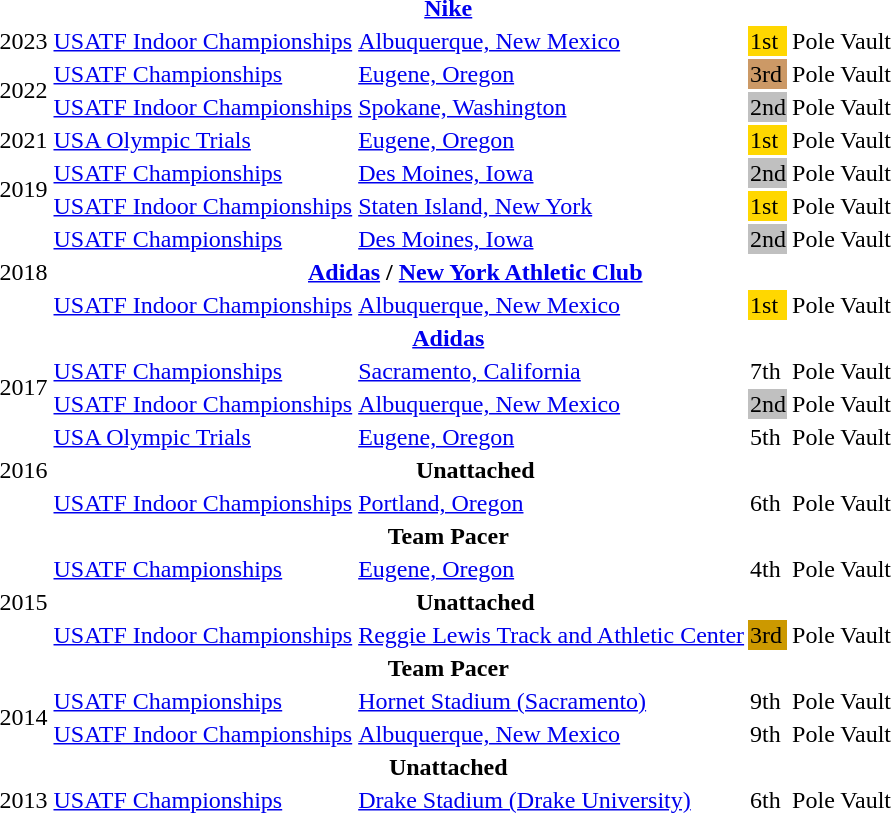<table>
<tr>
<th colspan=7><a href='#'>Nike</a></th>
</tr>
<tr>
<td>2023</td>
<td><a href='#'>USATF Indoor Championships</a></td>
<td><a href='#'>Albuquerque, New Mexico</a></td>
<td bgcolor=gold>1st</td>
<td>Pole Vault</td>
<td></td>
</tr>
<tr>
<td rowspan=2>2022</td>
<td><a href='#'>USATF Championships</a></td>
<td><a href='#'>Eugene, Oregon</a></td>
<td bgcolor=cc9966>3rd</td>
<td>Pole Vault</td>
<td></td>
</tr>
<tr>
<td><a href='#'>USATF Indoor Championships</a></td>
<td><a href='#'>Spokane, Washington</a></td>
<td bgcolor=silver>2nd</td>
<td>Pole Vault</td>
<td></td>
</tr>
<tr>
<td>2021</td>
<td><a href='#'>USA Olympic Trials</a></td>
<td><a href='#'>Eugene, Oregon</a></td>
<td bgcolor=gold>1st</td>
<td>Pole Vault</td>
<td></td>
</tr>
<tr>
<td rowspan=2>2019</td>
<td><a href='#'>USATF Championships</a></td>
<td><a href='#'>Des Moines, Iowa</a></td>
<td bgcolor=silver>2nd</td>
<td>Pole Vault</td>
<td></td>
</tr>
<tr>
<td><a href='#'>USATF Indoor Championships</a></td>
<td><a href='#'>Staten Island, New York</a></td>
<td bgcolor=gold>1st</td>
<td>Pole Vault</td>
<td></td>
</tr>
<tr>
<td rowspan=3>2018</td>
<td><a href='#'>USATF Championships</a></td>
<td><a href='#'>Des Moines, Iowa</a></td>
<td bgcolor=silver>2nd</td>
<td>Pole Vault</td>
<td></td>
</tr>
<tr>
<th colspan=7><a href='#'>Adidas</a> / <a href='#'>New York Athletic Club</a></th>
</tr>
<tr>
<td><a href='#'>USATF Indoor Championships</a></td>
<td><a href='#'>Albuquerque, New Mexico</a></td>
<td bgcolor=gold>1st</td>
<td>Pole Vault</td>
<td></td>
</tr>
<tr>
<th colspan=7><a href='#'>Adidas</a></th>
</tr>
<tr>
<td rowspan=2>2017</td>
<td><a href='#'>USATF Championships</a></td>
<td><a href='#'>Sacramento, California</a></td>
<td>7th</td>
<td>Pole Vault</td>
<td></td>
</tr>
<tr>
<td><a href='#'>USATF Indoor Championships</a></td>
<td><a href='#'>Albuquerque, New Mexico</a></td>
<td bgcolor=silver>2nd</td>
<td>Pole Vault</td>
<td></td>
</tr>
<tr>
<td rowspan=3>2016</td>
<td><a href='#'>USA Olympic Trials</a></td>
<td><a href='#'>Eugene, Oregon</a></td>
<td>5th</td>
<td>Pole Vault</td>
<td></td>
</tr>
<tr>
<th colspan=7>Unattached</th>
</tr>
<tr>
<td><a href='#'>USATF Indoor Championships</a></td>
<td><a href='#'>Portland, Oregon</a></td>
<td>6th</td>
<td>Pole Vault</td>
<td></td>
</tr>
<tr>
<th colspan=7>Team Pacer</th>
</tr>
<tr>
<td rowspan=3>2015</td>
<td><a href='#'>USATF Championships</a></td>
<td><a href='#'>Eugene, Oregon</a></td>
<td>4th</td>
<td>Pole Vault</td>
<td></td>
</tr>
<tr>
<th colspan=7>Unattached</th>
</tr>
<tr>
<td><a href='#'>USATF Indoor Championships</a></td>
<td><a href='#'>Reggie Lewis Track and Athletic Center</a></td>
<td bgcolor=cc9900>3rd</td>
<td>Pole Vault</td>
<td></td>
</tr>
<tr>
<th colspan=7>Team Pacer</th>
</tr>
<tr>
<td rowspan=2>2014</td>
<td><a href='#'>USATF Championships</a></td>
<td><a href='#'>Hornet Stadium (Sacramento)</a></td>
<td>9th</td>
<td>Pole Vault</td>
<td></td>
</tr>
<tr>
<td><a href='#'>USATF Indoor Championships</a></td>
<td><a href='#'>Albuquerque, New Mexico</a></td>
<td>9th</td>
<td>Pole Vault</td>
<td></td>
</tr>
<tr>
<th colspan=7>Unattached</th>
</tr>
<tr>
<td>2013</td>
<td><a href='#'>USATF Championships</a></td>
<td><a href='#'>Drake Stadium (Drake University)</a></td>
<td>6th</td>
<td>Pole Vault</td>
<td></td>
</tr>
<tr>
</tr>
</table>
